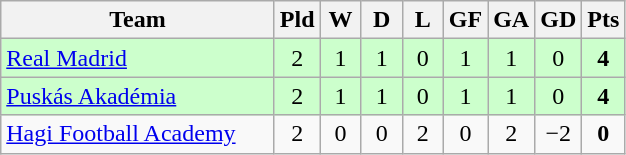<table class="wikitable" style="text-align: center;">
<tr>
<th width=175>Team</th>
<th width=20 abbr="Played">Pld</th>
<th width=20 abbr="Won">W</th>
<th width=20 abbr="Drawn">D</th>
<th width=20 abbr="Lost">L</th>
<th width=20 abbr="Goals for">GF</th>
<th width=20 abbr="Goals against">GA</th>
<th width=20 abbr="Goal difference">GD</th>
<th width=20 abbr="Points">Pts</th>
</tr>
<tr bgcolor=#ccffcc>
<td align=left> <a href='#'>Real Madrid</a></td>
<td>2</td>
<td>1</td>
<td>1</td>
<td>0</td>
<td>1</td>
<td>1</td>
<td>0</td>
<td><strong>4</strong></td>
</tr>
<tr bgcolor=#ccffcc>
<td align=left> <a href='#'>Puskás Akadémia</a></td>
<td>2</td>
<td>1</td>
<td>1</td>
<td>0</td>
<td>1</td>
<td>1</td>
<td>0</td>
<td><strong>4</strong></td>
</tr>
<tr>
<td align=left> <a href='#'>Hagi Football Academy</a></td>
<td>2</td>
<td>0</td>
<td>0</td>
<td>2</td>
<td>0</td>
<td>2</td>
<td>−2</td>
<td><strong>0</strong></td>
</tr>
</table>
